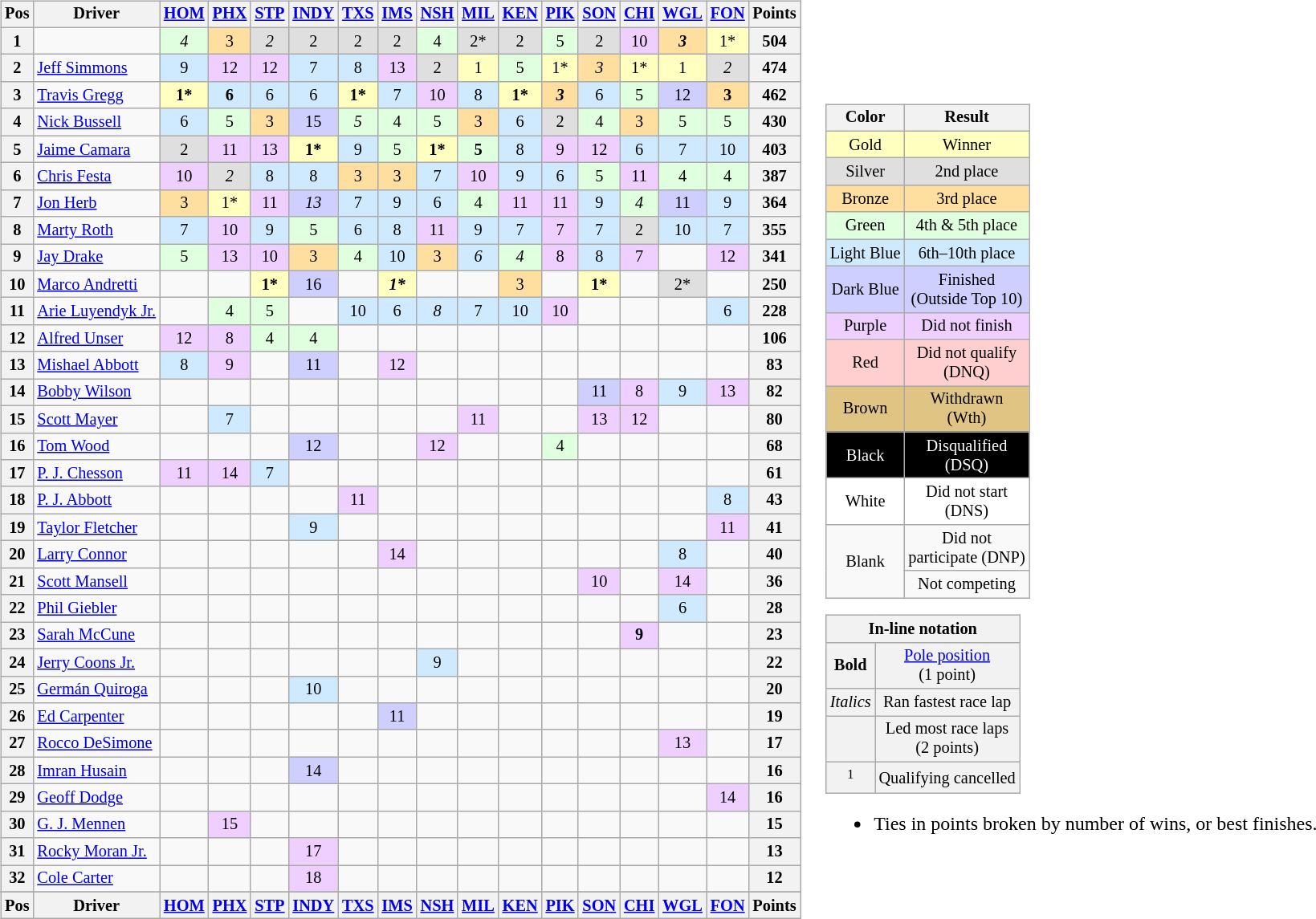<table>
<tr>
<td valign="top"><br><table class="wikitable" style="font-size: 85%; text-align:center">
<tr>
<th valign="middle">Pos</th>
<th valign="middle">Driver</th>
<th><a href='#'>HOM</a></th>
<th><a href='#'>PHX</a></th>
<th><a href='#'>STP</a></th>
<th><a href='#'>INDY</a></th>
<th><a href='#'>TXS</a></th>
<th><a href='#'>IMS</a></th>
<th><a href='#'>NSH</a></th>
<th><a href='#'>MIL</a></th>
<th><a href='#'>KEN</a></th>
<th><a href='#'>PIK</a></th>
<th><a href='#'>SON</a></th>
<th><a href='#'>CHI</a></th>
<th><a href='#'>WGL</a></th>
<th><a href='#'>FON</a></th>
<th valign="middle">Points</th>
</tr>
<tr>
<th>1</th>
<td align="left"></td>
<td style="background:#DFFFDF;"><em>4</em></td>
<td style="background:#FFDF9F;">3</td>
<td style="background:#DFDFDF;"><em>2</em></td>
<td style="background:#DFDFDF;">2</td>
<td style="background:#DFDFDF;">2</td>
<td style="background:#DFDFDF;">2</td>
<td style="background:#DFFFDF;">4</td>
<td style="background:#DFDFDF;">2*</td>
<td style="background:#DFDFDF;">2</td>
<td style="background:#DFFFDF;">5</td>
<td style="background:#DFDFDF;">2</td>
<td style="background:#EFCFFF;">10</td>
<td style="background:#FFDF9F;"><strong><em>3</em></strong></td>
<td style="background:#FFFFBF;">1*</td>
<th>504</th>
</tr>
<tr>
<th>2</th>
<td align="left"> <a href='#'>Jeff Simmons</a></td>
<td style="background:#CFEAFF;">9</td>
<td style="background:#EFCFFF;">12</td>
<td style="background:#EFCFFF;">12</td>
<td style="background:#CFEAFF;">7</td>
<td style="background:#CFEAFF;">8</td>
<td style="background:#EFCFFF;">13</td>
<td style="background:#DFDFDF;">2</td>
<td style="background:#FFFFBF;">1</td>
<td style="background:#DFFFDF;">5</td>
<td style="background:#FFFFBF;">1*</td>
<td style="background:#FFDF9F;"><em>3</em></td>
<td style="background:#FFFFBF;">1*</td>
<td style="background:#FFFFBF;">1</td>
<td style="background:#DFDFDF;"><em>2</em></td>
<th>474</th>
</tr>
<tr>
<th>3</th>
<td align="left"> <a href='#'>Travis Gregg</a> </td>
<td style="background:#FFFFBF;"><strong>1*</strong></td>
<td style="background:#CFEAFF;"><strong>6</strong></td>
<td style="background:#CFEAFF;">6</td>
<td style="background:#CFEAFF;">6</td>
<td style="background:#FFFFBF;"><strong>1*</strong></td>
<td style="background:#CFEAFF;">7</td>
<td style="background:#EFCFFF;">10</td>
<td style="background:#CFEAFF;">8</td>
<td style="background:#FFFFBF;"><strong>1*</strong></td>
<td style="background:#FFDF9F;"><strong><em>3</em></strong></td>
<td style="background:#CFEAFF;">6</td>
<td style="background:#DFFFDF;">5</td>
<td style="background:#CFCFFF;">12</td>
<td style="background:#FFDF9F;"><strong>3</strong></td>
<th>462</th>
</tr>
<tr>
<th>4</th>
<td align="left"> <a href='#'>Nick Bussell</a> </td>
<td style="background:#CFEAFF;">6</td>
<td style="background:#DFFFDF;">5</td>
<td style="background:#FFDF9F;">3</td>
<td style="background:#CFCFFF;">15</td>
<td style="background:#DFFFDF;"><em>5</em></td>
<td style="background:#DFFFDF;">4</td>
<td style="background:#DFFFDF;">5</td>
<td style="background:#FFDF9F;">3</td>
<td style="background:#CFEAFF;">6</td>
<td style="background:#DFDFDF;">2</td>
<td style="background:#DFFFDF;">4</td>
<td style="background:#FFDF9F;">3</td>
<td style="background:#DFFFDF;">5</td>
<td style="background:#DFFFDF;">5</td>
<th>430</th>
</tr>
<tr>
<th>5</th>
<td align="left"> <a href='#'>Jaime Camara</a> </td>
<td style="background:#DFDFDF;">2</td>
<td style="background:#EFCFFF;">11</td>
<td style="background:#EFCFFF;">13</td>
<td style="background:#FFFFBF;"><strong>1*</strong></td>
<td style="background:#CFEAFF;">9</td>
<td style="background:#DFFFDF;">5</td>
<td style="background:#FFFFBF;"><strong>1*</strong></td>
<td style="background:#DFFFDF;"><strong>5</strong></td>
<td style="background:#CFEAFF;">8</td>
<td style="background:#EFCFFF;">9</td>
<td style="background:#EFCFFF;">12</td>
<td style="background:#CFEAFF;">6</td>
<td style="background:#CFEAFF;">7</td>
<td style="background:#CFEAFF;">10</td>
<th>403</th>
</tr>
<tr>
<th>6</th>
<td align="left"> <a href='#'>Chris Festa</a></td>
<td style="background:#EFCFFF;">10</td>
<td style="background:#DFDFDF;"><em>2</em></td>
<td style="background:#CFEAFF;">8</td>
<td style="background:#CFEAFF;">8</td>
<td style="background:#FFDF9F;">3</td>
<td style="background:#FFDF9F;">3</td>
<td style="background:#CFEAFF;">7</td>
<td style="background:#EFCFFF;">10</td>
<td style="background:#CFEAFF;">9</td>
<td style="background:#CFEAFF;">6</td>
<td style="background:#DFFFDF;">5</td>
<td style="background:#EFCFFF;">11</td>
<td style="background:#DFFFDF;">4</td>
<td style="background:#DFFFDF;">4</td>
<th>387</th>
</tr>
<tr>
<th>7</th>
<td align="left"> <a href='#'>Jon Herb</a></td>
<td style="background:#FFDF9F;">3</td>
<td style="background:#FFFFBF;">1*</td>
<td style="background:#EFCFFF;">11</td>
<td style="background:#CFCFFF;"><em>13</em></td>
<td style="background:#CFEAFF;">7</td>
<td style="background:#CFEAFF;">9</td>
<td style="background:#CFEAFF;">6</td>
<td style="background:#DFFFDF;">4</td>
<td style="background:#EFCFFF;">11</td>
<td style="background:#EFCFFF;">11</td>
<td style="background:#CFEAFF;">9</td>
<td style="background:#DFFFDF;"><em>4</em></td>
<td style="background:#CFCFFF;">11</td>
<td style="background:#CFEAFF;">9</td>
<th>364</th>
</tr>
<tr>
<th>8</th>
<td align="left"> <a href='#'>Marty Roth</a></td>
<td style="background:#CFEAFF;">7</td>
<td style="background:#EFCFFF;">10</td>
<td style="background:#CFEAFF;">9</td>
<td style="background:#DFFFDF;">5</td>
<td style="background:#CFEAFF;">6</td>
<td style="background:#CFEAFF;">8</td>
<td style="background:#EFCFFF;">11</td>
<td style="background:#CFEAFF;">9</td>
<td style="background:#CFEAFF;">7</td>
<td style="background:#EFCFFF;">7</td>
<td style="background:#CFEAFF;">7</td>
<td style="background:#DFDFDF;">2</td>
<td style="background:#CFEAFF;">10</td>
<td style="background:#CFEAFF;">7</td>
<th>355</th>
</tr>
<tr>
<th>9</th>
<td align="left"> <a href='#'>Jay Drake</a> </td>
<td style="background:#DFFFDF;">5</td>
<td style="background:#EFCFFF;">13</td>
<td style="background:#EFCFFF;">10</td>
<td style="background:#FFDF9F;">3</td>
<td style="background:#DFFFDF;">4</td>
<td style="background:#CFEAFF;">10</td>
<td style="background:#FFDF9F;">3</td>
<td style="background:#CFEAFF;"><em>6</em></td>
<td style="background:#DFFFDF;"><em>4</em></td>
<td style="background:#EFCFFF;">8</td>
<td style="background:#CFEAFF;">8</td>
<td style="background:#EFCFFF;">7</td>
<td></td>
<td style="background:#EFCFFF;">12</td>
<th>341</th>
</tr>
<tr>
<th>10</th>
<td align="left"> <a href='#'>Marco Andretti</a> </td>
<td></td>
<td></td>
<td style="background:#FFFFBF;"><strong>1*</strong></td>
<td style="background:#CFCFFF;">16</td>
<td></td>
<td style="background:#FFFFBF;"><strong><em>1*</em></strong></td>
<td></td>
<td></td>
<td style="background:#FFDF9F;">3</td>
<td></td>
<td style="background:#FFFFBF;"><strong>1*</strong></td>
<td></td>
<td style="background:#DFDFDF;">2*</td>
<td></td>
<th>250</th>
</tr>
<tr>
<th>11</th>
<td align="left"> <a href='#'>Arie Luyendyk Jr.</a></td>
<td></td>
<td style="background:#DFFFDF;">4</td>
<td style="background:#DFFFDF;">5</td>
<td></td>
<td style="background:#CFEAFF;">10</td>
<td style="background:#CFEAFF;">6</td>
<td style="background:#CFEAFF;"><em>8</em></td>
<td style="background:#CFEAFF;">7</td>
<td style="background:#CFEAFF;">10</td>
<td style="background:#EFCFFF;">10</td>
<td></td>
<td></td>
<td></td>
<td style="background:#CFEAFF;">6</td>
<th>228</th>
</tr>
<tr>
<th>12</th>
<td align="left"> <a href='#'>Alfred Unser</a></td>
<td style="background:#EFCFFF;">12</td>
<td style="background:#EFCFFF;">8</td>
<td style="background:#DFFFDF;">4</td>
<td style="background:#DFFFDF;">4</td>
<td></td>
<td></td>
<td></td>
<td></td>
<td></td>
<td></td>
<td></td>
<td></td>
<td></td>
<td></td>
<th>106</th>
</tr>
<tr>
<th>13</th>
<td align="left"> <a href='#'>Mishael Abbott</a> </td>
<td style="background:#CFEAFF;">8</td>
<td style="background:#EFCFFF;">9</td>
<td></td>
<td style="background:#CFCFFF;">11</td>
<td></td>
<td style="background:#EFCFFF;">12</td>
<td></td>
<td></td>
<td></td>
<td></td>
<td></td>
<td></td>
<td></td>
<td></td>
<th>83</th>
</tr>
<tr>
<th>14</th>
<td align="left"> <a href='#'>Bobby Wilson</a> </td>
<td></td>
<td></td>
<td></td>
<td></td>
<td></td>
<td></td>
<td></td>
<td></td>
<td></td>
<td></td>
<td style="background:#CFCFFF;">11</td>
<td style="background:#EFCFFF;">8</td>
<td style="background:#CFEAFF;">9</td>
<td style="background:#EFCFFF;">13</td>
<th>82</th>
</tr>
<tr>
<th>15</th>
<td align="left"> <a href='#'>Scott Mayer</a> </td>
<td></td>
<td style="background:#CFEAFF;">7</td>
<td></td>
<td></td>
<td></td>
<td></td>
<td></td>
<td style="background:#EFCFFF;">11</td>
<td></td>
<td></td>
<td style="background:#EFCFFF;">13</td>
<td style="background:#EFCFFF;">12</td>
<td></td>
<td></td>
<th>80</th>
</tr>
<tr>
<th>16</th>
<td align="left"> <a href='#'>Tom Wood</a></td>
<td></td>
<td></td>
<td></td>
<td style="background:#CFCFFF;">12</td>
<td></td>
<td></td>
<td style="background:#EFCFFF;">12</td>
<td></td>
<td></td>
<td style="background:#DFFFDF;">4</td>
<td></td>
<td></td>
<td></td>
<td></td>
<th>68</th>
</tr>
<tr>
<th>17</th>
<td align="left"> <a href='#'>P. J. Chesson</a></td>
<td style="background:#EFCFFF;">11</td>
<td style="background:#EFCFFF;">14</td>
<td style="background:#CFEAFF;">7</td>
<td></td>
<td></td>
<td></td>
<td></td>
<td></td>
<td></td>
<td></td>
<td></td>
<td></td>
<td></td>
<td></td>
<th>61</th>
</tr>
<tr>
<th>18</th>
<td align="left"> <a href='#'>P. J. Abbott</a> </td>
<td></td>
<td></td>
<td></td>
<td></td>
<td style="background:#EFCFFF;">11</td>
<td></td>
<td></td>
<td></td>
<td></td>
<td></td>
<td></td>
<td></td>
<td></td>
<td style="background:#CFEAFF;">8</td>
<th>43</th>
</tr>
<tr>
<th>19</th>
<td align="left"> <a href='#'>Taylor Fletcher</a></td>
<td></td>
<td></td>
<td></td>
<td style="background:#CFEAFF;">9</td>
<td></td>
<td></td>
<td></td>
<td></td>
<td></td>
<td></td>
<td></td>
<td></td>
<td></td>
<td style="background:#EFCFFF;">11</td>
<th>41</th>
</tr>
<tr>
<th>20</th>
<td align="left"> <a href='#'>Larry Connor</a> </td>
<td></td>
<td></td>
<td></td>
<td></td>
<td></td>
<td style="background:#EFCFFF;">14</td>
<td></td>
<td></td>
<td></td>
<td></td>
<td></td>
<td></td>
<td style="background:#CFEAFF;">8</td>
<td></td>
<th>40</th>
</tr>
<tr>
<th>21</th>
<td align="left"> <a href='#'>Scott Mansell</a> </td>
<td></td>
<td></td>
<td></td>
<td></td>
<td></td>
<td></td>
<td></td>
<td></td>
<td></td>
<td></td>
<td style="background:#EFCFFF;">10</td>
<td></td>
<td style="background:#EFCFFF;">14</td>
<td></td>
<th>36</th>
</tr>
<tr>
<th>22</th>
<td align="left"> <a href='#'>Phil Giebler</a></td>
<td></td>
<td></td>
<td></td>
<td></td>
<td></td>
<td></td>
<td></td>
<td></td>
<td></td>
<td></td>
<td></td>
<td></td>
<td style="background:#CFEAFF;">6</td>
<td></td>
<th>28</th>
</tr>
<tr>
<th>23</th>
<td align="left"> <a href='#'>Sarah McCune</a> </td>
<td></td>
<td></td>
<td></td>
<td></td>
<td></td>
<td></td>
<td></td>
<td></td>
<td></td>
<td></td>
<td></td>
<td style="background:#EFCFFF;"><strong>9</strong></td>
<td></td>
<td></td>
<th>23</th>
</tr>
<tr>
<th>24</th>
<td align="left"> <a href='#'>Jerry Coons Jr.</a> </td>
<td></td>
<td></td>
<td></td>
<td></td>
<td></td>
<td></td>
<td style="background:#CFEAFF;">9</td>
<td></td>
<td></td>
<td></td>
<td></td>
<td></td>
<td></td>
<td></td>
<th>22</th>
</tr>
<tr>
<th>25</th>
<td align="left"> <a href='#'>Germán Quiroga</a> </td>
<td></td>
<td></td>
<td></td>
<td style="background:#CFEAFF;">10</td>
<td></td>
<td></td>
<td></td>
<td></td>
<td></td>
<td></td>
<td></td>
<td></td>
<td></td>
<td></td>
<th>20</th>
</tr>
<tr>
<th>26</th>
<td align="left"> <a href='#'>Ed Carpenter</a></td>
<td></td>
<td></td>
<td></td>
<td></td>
<td></td>
<td style="background:#CFCFFF;">11</td>
<td></td>
<td></td>
<td></td>
<td></td>
<td></td>
<td></td>
<td></td>
<td></td>
<th>19</th>
</tr>
<tr>
<th>27</th>
<td align="left"> <a href='#'>Rocco DeSimone</a> </td>
<td></td>
<td></td>
<td></td>
<td></td>
<td></td>
<td></td>
<td></td>
<td></td>
<td></td>
<td></td>
<td></td>
<td></td>
<td style="background:#EFCFFF;">13</td>
<td></td>
<th>17</th>
</tr>
<tr>
<th>28</th>
<td align="left"> <a href='#'>Imran Husain</a> </td>
<td></td>
<td></td>
<td></td>
<td style="background:#CFCFFF;">14</td>
<td></td>
<td></td>
<td></td>
<td></td>
<td></td>
<td></td>
<td></td>
<td></td>
<td></td>
<td></td>
<th>16</th>
</tr>
<tr>
<th>29</th>
<td align="left"> <a href='#'>Geoff Dodge</a> </td>
<td></td>
<td></td>
<td></td>
<td></td>
<td></td>
<td></td>
<td></td>
<td></td>
<td></td>
<td></td>
<td></td>
<td></td>
<td></td>
<td style="background:#EFCFFF;">14</td>
<th>16</th>
</tr>
<tr>
<th>30</th>
<td align="left"> <a href='#'>G. J. Mennen</a></td>
<td></td>
<td style="background:#EFCFFF;">15</td>
<td></td>
<td></td>
<td></td>
<td></td>
<td></td>
<td></td>
<td></td>
<td></td>
<td></td>
<td></td>
<td></td>
<td></td>
<th>15</th>
</tr>
<tr>
<th>31</th>
<td align="left"> <a href='#'>Rocky Moran Jr.</a></td>
<td></td>
<td></td>
<td></td>
<td style="background:#EFCFFF;">17</td>
<td></td>
<td></td>
<td></td>
<td></td>
<td></td>
<td></td>
<td></td>
<td></td>
<td></td>
<td></td>
<th>13</th>
</tr>
<tr>
<th>32</th>
<td align="left"> <a href='#'>Cole Carter</a> </td>
<td></td>
<td></td>
<td></td>
<td style="background:#EFCFFF;">18</td>
<td></td>
<td></td>
<td></td>
<td></td>
<td></td>
<td></td>
<td></td>
<td></td>
<td></td>
<td></td>
<th>12</th>
</tr>
<tr>
</tr>
<tr valign="top" style="background: #f9f9f9;">
<th valign="middle">Pos</th>
<th valign="middle">Driver</th>
<th><a href='#'>HOM</a></th>
<th><a href='#'>PHX</a></th>
<th><a href='#'>STP</a></th>
<th><a href='#'>INDY</a></th>
<th><a href='#'>TXS</a></th>
<th><a href='#'>IMS</a></th>
<th><a href='#'>NSH</a></th>
<th><a href='#'>MIL</a></th>
<th><a href='#'>KEN</a></th>
<th><a href='#'>PIK</a></th>
<th><a href='#'>SON</a></th>
<th><a href='#'>CHI</a></th>
<th><a href='#'>WGL</a></th>
<th><a href='#'>FON</a></th>
<th valign="middle">Points</th>
</tr>
</table>
</td>
<td><br><table>
<tr>
<td><br><table class="wikitable" style="margin-right:0; font-size:85%; text-align:center;">
<tr>
<th>Color</th>
<th>Result</th>
</tr>
<tr style="background:#FFFFBF;">
<td>Gold</td>
<td>Winner</td>
</tr>
<tr style="background:#DFDFDF;">
<td>Silver</td>
<td>2nd place</td>
</tr>
<tr style="background:#FFDF9F;">
<td>Bronze</td>
<td>3rd place</td>
</tr>
<tr style="background:#DFFFDF;">
<td>Green</td>
<td>4th & 5th place</td>
</tr>
<tr style="background:#CFEAFF;">
<td>Light Blue</td>
<td>6th–10th place</td>
</tr>
<tr style="background:#CFCFFF;">
<td>Dark Blue</td>
<td>Finished<br>(Outside Top 10)</td>
</tr>
<tr style="background:#EFCFFF;">
<td>Purple</td>
<td>Did not finish</td>
</tr>
<tr style="background:#FFCFCF;">
<td>Red</td>
<td>Did not qualify<br>(DNQ)</td>
</tr>
<tr style="background:#DFC484;">
<td>Brown</td>
<td>Withdrawn<br>(Wth)</td>
</tr>
<tr style="background:#000000; color:white;">
<td>Black</td>
<td>Disqualified<br>(DSQ)</td>
</tr>
<tr style="background:#FFFFFF;">
<td>White</td>
<td>Did not start<br>(DNS)</td>
</tr>
<tr>
<td rowspan="2">Blank</td>
<td>Did not<br>participate (DNP)</td>
</tr>
<tr>
<td>Not competing</td>
</tr>
</table>
<table class="wikitable" style="margin-right:0; font-size:85%; text-align:center;">
<tr>
<td colspan="2" align="center" style="background:#F2F2F2;"><strong>In-line notation</strong></td>
</tr>
<tr>
<td align="center" style="background:#F2F2F2;"><strong>Bold</strong></td>
<td align="center" style="background:#F2F2F2;"><a href='#'>Pole position</a><br>(1 point)</td>
</tr>
<tr>
<td align="center" style="background:#F2F2F2;"><em>Italics</em></td>
<td align="center" style="background:#F2F2F2;">Ran fastest race lap</td>
</tr>
<tr>
<td align="center" style="background:#F2F2F2;"></td>
<td align="center" style="background:#F2F2F2;">Led most race laps<br>(2 points)</td>
</tr>
<tr>
<td align="center" style="background:#F2F2F2;"><sup>1</sup></td>
<td align="center" style="background:#F2F2F2;">Qualifying cancelled</td>
</tr>
</table>
<ul><li>Ties in points broken by number of wins, or best finishes.</li></ul></td>
</tr>
</table>
</td>
</tr>
</table>
